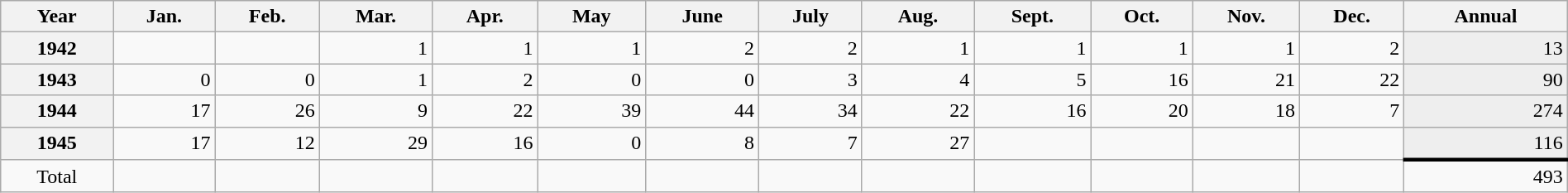<table class="wikitable" style="text-align: right; width: 100%">
<tr>
<th>Year</th>
<th>Jan.</th>
<th>Feb.</th>
<th>Mar.</th>
<th>Apr.</th>
<th>May</th>
<th>June</th>
<th>July</th>
<th>Aug.</th>
<th>Sept.</th>
<th>Oct.</th>
<th>Nov.</th>
<th>Dec.</th>
<th>Annual</th>
</tr>
<tr>
<th style="text-align:center">1942</th>
<td></td>
<td></td>
<td>1</td>
<td>1</td>
<td>1</td>
<td>2</td>
<td>2</td>
<td>1</td>
<td>1</td>
<td>1</td>
<td>1</td>
<td>2</td>
<td style="background: #eee;">13</td>
</tr>
<tr>
<th style="text-align:center">1943</th>
<td>0</td>
<td>0</td>
<td>1</td>
<td>2</td>
<td>0</td>
<td>0</td>
<td>3</td>
<td>4</td>
<td>5</td>
<td>16</td>
<td>21</td>
<td>22</td>
<td style="background: #eee;">90</td>
</tr>
<tr>
<th style="text-align:center">1944</th>
<td>17</td>
<td>26</td>
<td>9</td>
<td>22</td>
<td>39</td>
<td>44</td>
<td>34</td>
<td>22</td>
<td>16</td>
<td>20</td>
<td>18</td>
<td>7</td>
<td style="background: #eee;">274</td>
</tr>
<tr>
<th style="text-align:center">1945</th>
<td>17</td>
<td>12</td>
<td>29</td>
<td>16</td>
<td>0</td>
<td>8</td>
<td>7</td>
<td>27</td>
<td></td>
<td></td>
<td></td>
<td></td>
<td style="background: #eee;">116</td>
</tr>
<tr>
<td style="text-align:center">Total</td>
<td></td>
<td></td>
<td></td>
<td></td>
<td></td>
<td></td>
<td></td>
<td></td>
<td></td>
<td></td>
<td></td>
<td></td>
<td style="border-top: black solid">493</td>
</tr>
</table>
